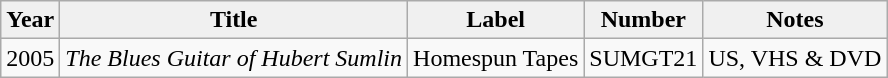<table class="wikitable">
<tr style="text-align:center; background:#f0f0f0;">
<td><strong>Year</strong></td>
<td><strong>Title</strong></td>
<td><strong>Label</strong></td>
<td><strong>Number</strong></td>
<td><strong>Notes</strong></td>
</tr>
<tr>
<td>2005</td>
<td><em>The Blues Guitar of Hubert Sumlin</em></td>
<td>Homespun Tapes</td>
<td>SUMGT21</td>
<td>US, VHS & DVD</td>
</tr>
</table>
